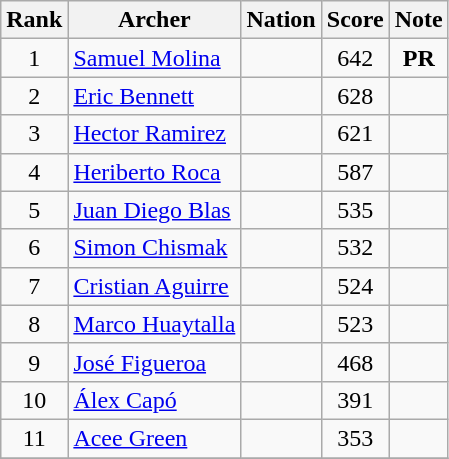<table class="wikitable sortable" style="text-align:center">
<tr>
<th>Rank</th>
<th>Archer</th>
<th>Nation</th>
<th>Score</th>
<th>Note</th>
</tr>
<tr>
<td>1</td>
<td align=left><a href='#'>Samuel Molina</a></td>
<td align=left></td>
<td>642</td>
<td><strong>PR</strong></td>
</tr>
<tr>
<td>2</td>
<td align=left><a href='#'>Eric Bennett</a></td>
<td align=left></td>
<td>628</td>
<td></td>
</tr>
<tr>
<td>3</td>
<td align=left><a href='#'>Hector Ramirez</a></td>
<td align=left></td>
<td>621</td>
<td></td>
</tr>
<tr>
<td>4</td>
<td align=left><a href='#'>Heriberto Roca</a></td>
<td align=left></td>
<td>587</td>
<td></td>
</tr>
<tr>
<td>5</td>
<td align=left><a href='#'>Juan Diego Blas</a></td>
<td align=left></td>
<td>535</td>
<td></td>
</tr>
<tr>
<td>6</td>
<td align=left><a href='#'>Simon Chismak</a></td>
<td align=left></td>
<td>532</td>
<td></td>
</tr>
<tr>
<td>7</td>
<td align=left><a href='#'>Cristian Aguirre</a></td>
<td align=left></td>
<td>524</td>
<td></td>
</tr>
<tr>
<td>8</td>
<td align=left><a href='#'>Marco Huaytalla</a></td>
<td align=left></td>
<td>523</td>
<td></td>
</tr>
<tr>
<td>9</td>
<td align=left><a href='#'>José Figueroa</a></td>
<td align=left></td>
<td>468</td>
<td></td>
</tr>
<tr>
<td>10</td>
<td align=left><a href='#'>Álex Capó</a></td>
<td align=left></td>
<td>391</td>
<td></td>
</tr>
<tr>
<td>11</td>
<td align=left><a href='#'>Acee Green</a></td>
<td align=left></td>
<td>353</td>
<td></td>
</tr>
<tr>
</tr>
</table>
